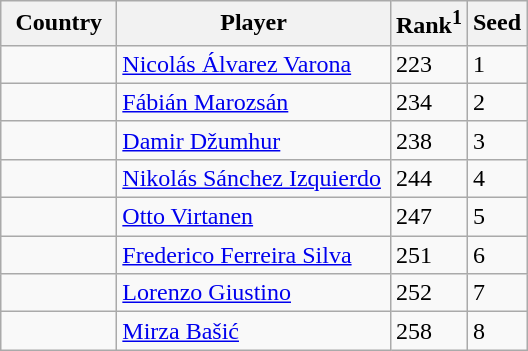<table class="sortable wikitable">
<tr>
<th width="70">Country</th>
<th width="175">Player</th>
<th>Rank<sup>1</sup></th>
<th>Seed</th>
</tr>
<tr>
<td></td>
<td><a href='#'>Nicolás Álvarez Varona</a></td>
<td>223</td>
<td>1</td>
</tr>
<tr>
<td></td>
<td><a href='#'>Fábián Marozsán</a></td>
<td>234</td>
<td>2</td>
</tr>
<tr>
<td></td>
<td><a href='#'>Damir Džumhur</a></td>
<td>238</td>
<td>3</td>
</tr>
<tr>
<td></td>
<td><a href='#'>Nikolás Sánchez Izquierdo</a></td>
<td>244</td>
<td>4</td>
</tr>
<tr>
<td></td>
<td><a href='#'>Otto Virtanen</a></td>
<td>247</td>
<td>5</td>
</tr>
<tr>
<td></td>
<td><a href='#'>Frederico Ferreira Silva</a></td>
<td>251</td>
<td>6</td>
</tr>
<tr>
<td></td>
<td><a href='#'>Lorenzo Giustino</a></td>
<td>252</td>
<td>7</td>
</tr>
<tr>
<td></td>
<td><a href='#'>Mirza Bašić</a></td>
<td>258</td>
<td>8</td>
</tr>
</table>
